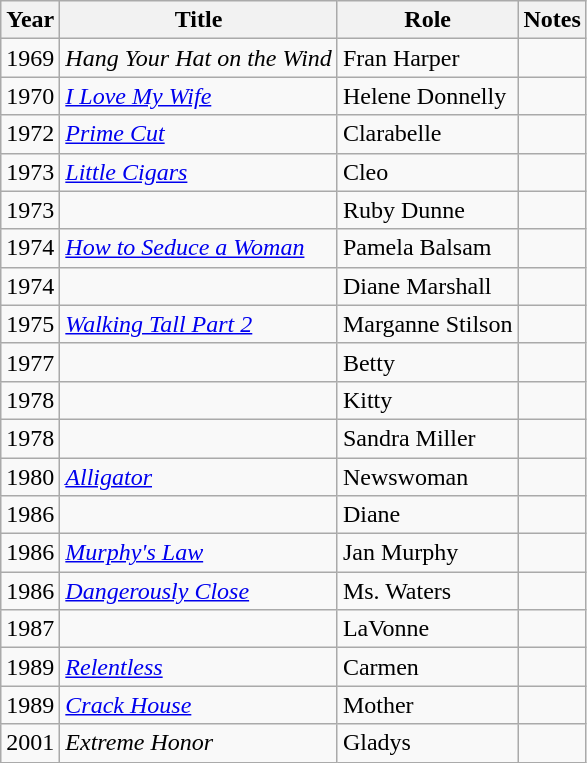<table class="wikitable sortable">
<tr>
<th>Year</th>
<th>Title</th>
<th>Role</th>
<th class="unsortable">Notes</th>
</tr>
<tr>
<td>1969</td>
<td><em>Hang Your Hat on the Wind</em></td>
<td>Fran Harper</td>
<td></td>
</tr>
<tr>
<td>1970</td>
<td><em><a href='#'>I Love My Wife</a></em></td>
<td>Helene Donnelly</td>
<td></td>
</tr>
<tr>
<td>1972</td>
<td><em><a href='#'>Prime Cut</a></em></td>
<td>Clarabelle</td>
<td></td>
</tr>
<tr>
<td>1973</td>
<td><em><a href='#'>Little Cigars</a></em></td>
<td>Cleo</td>
<td></td>
</tr>
<tr>
<td>1973</td>
<td><em></em></td>
<td>Ruby Dunne</td>
<td></td>
</tr>
<tr>
<td>1974</td>
<td><em><a href='#'>How to Seduce a Woman</a></em></td>
<td>Pamela Balsam</td>
<td></td>
</tr>
<tr>
<td>1974</td>
<td><em></em></td>
<td>Diane Marshall</td>
<td></td>
</tr>
<tr>
<td>1975</td>
<td><em><a href='#'>Walking Tall Part 2</a></em></td>
<td>Marganne Stilson</td>
<td></td>
</tr>
<tr>
<td>1977</td>
<td><em></em></td>
<td>Betty</td>
<td></td>
</tr>
<tr>
<td>1978</td>
<td><em></em></td>
<td>Kitty</td>
<td></td>
</tr>
<tr>
<td>1978</td>
<td><em></em></td>
<td>Sandra Miller</td>
<td></td>
</tr>
<tr>
<td>1980</td>
<td><em><a href='#'>Alligator</a></em></td>
<td>Newswoman</td>
</tr>
<tr>
<td>1986</td>
<td><em></em></td>
<td>Diane</td>
<td></td>
</tr>
<tr>
<td>1986</td>
<td><em><a href='#'>Murphy's Law</a></em></td>
<td>Jan Murphy</td>
<td></td>
</tr>
<tr>
<td>1986</td>
<td><em><a href='#'>Dangerously Close</a></em></td>
<td>Ms. Waters</td>
<td></td>
</tr>
<tr>
<td>1987</td>
<td><em></em></td>
<td>LaVonne</td>
<td></td>
</tr>
<tr>
<td>1989</td>
<td><em><a href='#'>Relentless</a></em></td>
<td>Carmen</td>
<td></td>
</tr>
<tr>
<td>1989</td>
<td><em><a href='#'>Crack House</a></em></td>
<td>Mother</td>
<td></td>
</tr>
<tr>
<td>2001</td>
<td><em>Extreme Honor</em></td>
<td>Gladys</td>
<td></td>
</tr>
</table>
